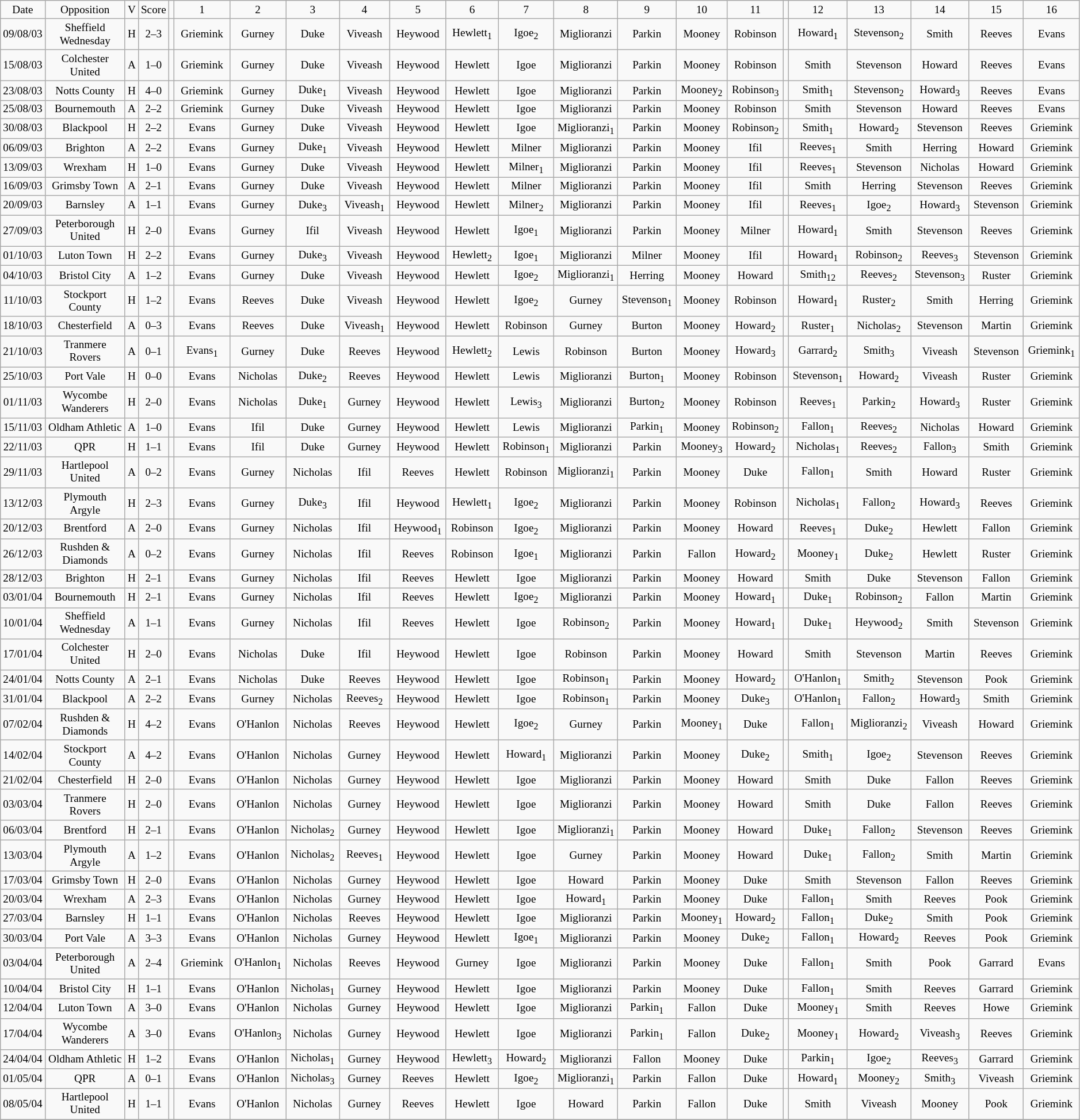<table class="wikitable" style="font-size: 80%; text-align: center;">
<tr style="text-align:center;">
<td style="width:10px; ">Date</td>
<td style="width:150px; ">Opposition</td>
<td style="width:5px; ">V</td>
<td style="width:5px; ">Score</td>
<td style="width:1px; text-align:center;"></td>
<td style="width:95px; ">1</td>
<td style="width:75px; ">2</td>
<td style="width:75px; ">3</td>
<td style="width:75px; ">4</td>
<td style="width:75px; ">5</td>
<td style="width:75px; ">6</td>
<td style="width:75px; ">7</td>
<td style="width:75px; ">8</td>
<td style="width:75px; ">9</td>
<td style="width:75px; ">10</td>
<td style="width:75px; ">11</td>
<td style="width:1px; text-align:center;"></td>
<td style="width:75px; ">12</td>
<td style="width:75px; ">13</td>
<td style="width:75px; ">14</td>
<td style="width:75px; ">15</td>
<td style="width:75px; ">16</td>
</tr>
<tr>
<td>09/08/03</td>
<td>Sheffield Wednesday</td>
<td>H</td>
<td>2–3</td>
<td></td>
<td>Griemink</td>
<td>Gurney</td>
<td>Duke</td>
<td>Viveash</td>
<td>Heywood</td>
<td>Hewlett<sub>1</sub></td>
<td>Igoe<sub>2</sub></td>
<td>Miglioranzi</td>
<td>Parkin</td>
<td>Mooney</td>
<td>Robinson</td>
<td></td>
<td>Howard<sub>1</sub></td>
<td>Stevenson<sub>2</sub></td>
<td>Smith</td>
<td>Reeves</td>
<td>Evans</td>
</tr>
<tr>
<td>15/08/03</td>
<td>Colchester United</td>
<td>A</td>
<td>1–0</td>
<td></td>
<td>Griemink</td>
<td>Gurney</td>
<td>Duke</td>
<td>Viveash</td>
<td>Heywood</td>
<td>Hewlett</td>
<td>Igoe</td>
<td>Miglioranzi</td>
<td>Parkin</td>
<td>Mooney</td>
<td>Robinson</td>
<td></td>
<td>Smith</td>
<td>Stevenson</td>
<td>Howard</td>
<td>Reeves</td>
<td>Evans</td>
</tr>
<tr>
<td>23/08/03</td>
<td>Notts County</td>
<td>H</td>
<td>4–0</td>
<td></td>
<td>Griemink</td>
<td>Gurney</td>
<td>Duke<sub>1</sub></td>
<td>Viveash</td>
<td>Heywood</td>
<td>Hewlett</td>
<td>Igoe</td>
<td>Miglioranzi</td>
<td>Parkin</td>
<td>Mooney<sub>2</sub></td>
<td>Robinson<sub>3</sub></td>
<td></td>
<td>Smith<sub>1</sub></td>
<td>Stevenson<sub>2</sub></td>
<td>Howard<sub>3</sub></td>
<td>Reeves</td>
<td>Evans</td>
</tr>
<tr>
<td>25/08/03</td>
<td>Bournemouth</td>
<td>A</td>
<td>2–2</td>
<td></td>
<td>Griemink</td>
<td>Gurney</td>
<td>Duke</td>
<td>Viveash</td>
<td>Heywood</td>
<td>Hewlett</td>
<td>Igoe</td>
<td>Miglioranzi</td>
<td>Parkin</td>
<td>Mooney</td>
<td>Robinson</td>
<td></td>
<td>Smith</td>
<td>Stevenson</td>
<td>Howard</td>
<td>Reeves</td>
<td>Evans</td>
</tr>
<tr>
<td>30/08/03</td>
<td>Blackpool</td>
<td>H</td>
<td>2–2</td>
<td></td>
<td>Evans</td>
<td>Gurney</td>
<td>Duke</td>
<td>Viveash</td>
<td>Heywood</td>
<td>Hewlett</td>
<td>Igoe</td>
<td>Miglioranzi<sub>1</sub></td>
<td>Parkin</td>
<td>Mooney</td>
<td>Robinson<sub>2</sub></td>
<td></td>
<td>Smith<sub>1</sub></td>
<td>Howard<sub>2</sub></td>
<td>Stevenson</td>
<td>Reeves</td>
<td>Griemink</td>
</tr>
<tr>
<td>06/09/03</td>
<td>Brighton</td>
<td>A</td>
<td>2–2</td>
<td></td>
<td>Evans</td>
<td>Gurney</td>
<td>Duke<sub>1</sub></td>
<td>Viveash</td>
<td>Heywood</td>
<td>Hewlett</td>
<td>Milner</td>
<td>Miglioranzi</td>
<td>Parkin</td>
<td>Mooney</td>
<td>Ifil</td>
<td></td>
<td>Reeves<sub>1</sub></td>
<td>Smith</td>
<td>Herring</td>
<td>Howard</td>
<td>Griemink</td>
</tr>
<tr>
<td>13/09/03</td>
<td>Wrexham</td>
<td>H</td>
<td>1–0</td>
<td></td>
<td>Evans</td>
<td>Gurney</td>
<td>Duke</td>
<td>Viveash</td>
<td>Heywood</td>
<td>Hewlett</td>
<td>Milner<sub>1</sub></td>
<td>Miglioranzi</td>
<td>Parkin</td>
<td>Mooney</td>
<td>Ifil</td>
<td></td>
<td>Reeves<sub>1</sub></td>
<td>Stevenson</td>
<td>Nicholas</td>
<td>Howard</td>
<td>Griemink</td>
</tr>
<tr>
<td>16/09/03</td>
<td>Grimsby Town</td>
<td>A</td>
<td>2–1</td>
<td></td>
<td>Evans</td>
<td>Gurney</td>
<td>Duke</td>
<td>Viveash</td>
<td>Heywood</td>
<td>Hewlett</td>
<td>Milner</td>
<td>Miglioranzi</td>
<td>Parkin</td>
<td>Mooney</td>
<td>Ifil</td>
<td></td>
<td>Smith</td>
<td>Herring</td>
<td>Stevenson</td>
<td>Reeves</td>
<td>Griemink</td>
</tr>
<tr>
<td>20/09/03</td>
<td>Barnsley</td>
<td>A</td>
<td>1–1</td>
<td></td>
<td>Evans</td>
<td>Gurney</td>
<td>Duke<sub>3</sub></td>
<td>Viveash<sub>1</sub></td>
<td>Heywood</td>
<td>Hewlett</td>
<td>Milner<sub>2</sub></td>
<td>Miglioranzi</td>
<td>Parkin</td>
<td>Mooney</td>
<td>Ifil</td>
<td></td>
<td>Reeves<sub>1</sub></td>
<td>Igoe<sub>2</sub></td>
<td>Howard<sub>3</sub></td>
<td>Stevenson</td>
<td>Griemink</td>
</tr>
<tr>
<td>27/09/03</td>
<td>Peterborough United</td>
<td>H</td>
<td>2–0</td>
<td></td>
<td>Evans</td>
<td>Gurney</td>
<td>Ifil</td>
<td>Viveash</td>
<td>Heywood</td>
<td>Hewlett</td>
<td>Igoe<sub>1</sub></td>
<td>Miglioranzi</td>
<td>Parkin</td>
<td>Mooney</td>
<td>Milner</td>
<td></td>
<td>Howard<sub>1</sub></td>
<td>Smith</td>
<td>Stevenson</td>
<td>Reeves</td>
<td>Griemink</td>
</tr>
<tr>
<td>01/10/03</td>
<td>Luton Town</td>
<td>H</td>
<td>2–2</td>
<td></td>
<td>Evans</td>
<td>Gurney</td>
<td>Duke<sub>3</sub></td>
<td>Viveash</td>
<td>Heywood</td>
<td>Hewlett<sub>2</sub></td>
<td>Igoe<sub>1</sub></td>
<td>Miglioranzi</td>
<td>Milner</td>
<td>Mooney</td>
<td>Ifil</td>
<td></td>
<td>Howard<sub>1</sub></td>
<td>Robinson<sub>2</sub></td>
<td>Reeves<sub>3</sub></td>
<td>Stevenson</td>
<td>Griemink</td>
</tr>
<tr>
<td>04/10/03</td>
<td>Bristol City</td>
<td>A</td>
<td>1–2</td>
<td></td>
<td>Evans</td>
<td>Gurney</td>
<td>Duke</td>
<td>Viveash</td>
<td>Heywood</td>
<td>Hewlett</td>
<td>Igoe<sub>2</sub></td>
<td>Miglioranzi<sub>1</sub></td>
<td>Herring</td>
<td>Mooney</td>
<td>Howard</td>
<td></td>
<td>Smith<sub>12</sub></td>
<td>Reeves<sub>2</sub></td>
<td>Stevenson<sub>3</sub></td>
<td>Ruster</td>
<td>Griemink</td>
</tr>
<tr>
<td>11/10/03</td>
<td>Stockport County</td>
<td>H</td>
<td>1–2</td>
<td></td>
<td>Evans</td>
<td>Reeves</td>
<td>Duke</td>
<td>Viveash</td>
<td>Heywood</td>
<td>Hewlett</td>
<td>Igoe<sub>2</sub></td>
<td>Gurney</td>
<td>Stevenson<sub>1</sub></td>
<td>Mooney</td>
<td>Robinson</td>
<td></td>
<td>Howard<sub>1</sub></td>
<td>Ruster<sub>2</sub></td>
<td>Smith</td>
<td>Herring</td>
<td>Griemink</td>
</tr>
<tr>
<td>18/10/03</td>
<td>Chesterfield</td>
<td>A</td>
<td>0–3</td>
<td></td>
<td>Evans</td>
<td>Reeves</td>
<td>Duke</td>
<td>Viveash<sub>1</sub></td>
<td>Heywood</td>
<td>Hewlett</td>
<td>Robinson</td>
<td>Gurney</td>
<td>Burton</td>
<td>Mooney</td>
<td>Howard<sub>2</sub></td>
<td></td>
<td>Ruster<sub>1</sub></td>
<td>Nicholas<sub>2</sub></td>
<td>Stevenson</td>
<td>Martin</td>
<td>Griemink</td>
</tr>
<tr>
<td>21/10/03</td>
<td>Tranmere Rovers</td>
<td>A</td>
<td>0–1</td>
<td></td>
<td>Evans<sub>1</sub></td>
<td>Gurney</td>
<td>Duke</td>
<td>Reeves</td>
<td>Heywood</td>
<td>Hewlett<sub>2</sub></td>
<td>Lewis</td>
<td>Robinson</td>
<td>Burton</td>
<td>Mooney</td>
<td>Howard<sub>3</sub></td>
<td></td>
<td>Garrard<sub>2</sub></td>
<td>Smith<sub>3</sub></td>
<td>Viveash</td>
<td>Stevenson</td>
<td>Griemink<sub>1</sub></td>
</tr>
<tr>
<td>25/10/03</td>
<td>Port Vale</td>
<td>H</td>
<td>0–0</td>
<td></td>
<td>Evans</td>
<td>Nicholas</td>
<td>Duke<sub>2</sub></td>
<td>Reeves</td>
<td>Heywood</td>
<td>Hewlett</td>
<td>Lewis</td>
<td>Miglioranzi</td>
<td>Burton<sub>1</sub></td>
<td>Mooney</td>
<td>Robinson</td>
<td></td>
<td>Stevenson<sub>1</sub></td>
<td>Howard<sub>2</sub></td>
<td>Viveash</td>
<td>Ruster</td>
<td>Griemink</td>
</tr>
<tr>
<td>01/11/03</td>
<td>Wycombe Wanderers</td>
<td>H</td>
<td>2–0</td>
<td></td>
<td>Evans</td>
<td>Nicholas</td>
<td>Duke<sub>1</sub></td>
<td>Gurney</td>
<td>Heywood</td>
<td>Hewlett</td>
<td>Lewis<sub>3</sub></td>
<td>Miglioranzi</td>
<td>Burton<sub>2</sub></td>
<td>Mooney</td>
<td>Robinson</td>
<td></td>
<td>Reeves<sub>1</sub></td>
<td>Parkin<sub>2</sub></td>
<td>Howard<sub>3</sub></td>
<td>Ruster</td>
<td>Griemink</td>
</tr>
<tr>
<td>15/11/03</td>
<td>Oldham Athletic</td>
<td>A</td>
<td>1–0</td>
<td></td>
<td>Evans</td>
<td>Ifil</td>
<td>Duke</td>
<td>Gurney</td>
<td>Heywood</td>
<td>Hewlett</td>
<td>Lewis</td>
<td>Miglioranzi</td>
<td>Parkin<sub>1</sub></td>
<td>Mooney</td>
<td>Robinson<sub>2</sub></td>
<td></td>
<td>Fallon<sub>1</sub></td>
<td>Reeves<sub>2</sub></td>
<td>Nicholas</td>
<td>Howard</td>
<td>Griemink</td>
</tr>
<tr>
<td>22/11/03</td>
<td>QPR</td>
<td>H</td>
<td>1–1</td>
<td></td>
<td>Evans</td>
<td>Ifil</td>
<td>Duke</td>
<td>Gurney</td>
<td>Heywood</td>
<td>Hewlett</td>
<td>Robinson<sub>1</sub></td>
<td>Miglioranzi</td>
<td>Parkin</td>
<td>Mooney<sub>3</sub></td>
<td>Howard<sub>2</sub></td>
<td></td>
<td>Nicholas<sub>1</sub></td>
<td>Reeves<sub>2</sub></td>
<td>Fallon<sub>3</sub></td>
<td>Smith</td>
<td>Griemink</td>
</tr>
<tr>
<td>29/11/03</td>
<td>Hartlepool United</td>
<td>A</td>
<td>0–2</td>
<td></td>
<td>Evans</td>
<td>Gurney</td>
<td>Nicholas</td>
<td>Ifil</td>
<td>Reeves</td>
<td>Hewlett</td>
<td>Robinson</td>
<td>Miglioranzi<sub>1</sub></td>
<td>Parkin</td>
<td>Mooney</td>
<td>Duke</td>
<td></td>
<td>Fallon<sub>1</sub></td>
<td>Smith</td>
<td>Howard</td>
<td>Ruster</td>
<td>Griemink</td>
</tr>
<tr>
<td>13/12/03</td>
<td>Plymouth Argyle</td>
<td>H</td>
<td>2–3</td>
<td></td>
<td>Evans</td>
<td>Gurney</td>
<td>Duke<sub>3</sub></td>
<td>Ifil</td>
<td>Heywood</td>
<td>Hewlett<sub>1</sub></td>
<td>Igoe<sub>2</sub></td>
<td>Miglioranzi</td>
<td>Parkin</td>
<td>Mooney</td>
<td>Robinson</td>
<td></td>
<td>Nicholas<sub>1</sub></td>
<td>Fallon<sub>2</sub></td>
<td>Howard<sub>3</sub></td>
<td>Reeves</td>
<td>Griemink</td>
</tr>
<tr>
<td>20/12/03</td>
<td>Brentford</td>
<td>A</td>
<td>2–0</td>
<td></td>
<td>Evans</td>
<td>Gurney</td>
<td>Nicholas</td>
<td>Ifil</td>
<td>Heywood<sub>1</sub></td>
<td>Robinson</td>
<td>Igoe<sub>2</sub></td>
<td>Miglioranzi</td>
<td>Parkin</td>
<td>Mooney</td>
<td>Howard</td>
<td></td>
<td>Reeves<sub>1</sub></td>
<td>Duke<sub>2</sub></td>
<td>Hewlett</td>
<td>Fallon</td>
<td>Griemink</td>
</tr>
<tr>
<td>26/12/03</td>
<td>Rushden & Diamonds</td>
<td>A</td>
<td>0–2</td>
<td></td>
<td>Evans</td>
<td>Gurney</td>
<td>Nicholas</td>
<td>Ifil</td>
<td>Reeves</td>
<td>Robinson</td>
<td>Igoe<sub>1</sub></td>
<td>Miglioranzi</td>
<td>Parkin</td>
<td>Fallon</td>
<td>Howard<sub>2</sub></td>
<td></td>
<td>Mooney<sub>1</sub></td>
<td>Duke<sub>2</sub></td>
<td>Hewlett</td>
<td>Ruster</td>
<td>Griemink</td>
</tr>
<tr>
<td>28/12/03</td>
<td>Brighton</td>
<td>H</td>
<td>2–1</td>
<td></td>
<td>Evans</td>
<td>Gurney</td>
<td>Nicholas</td>
<td>Ifil</td>
<td>Reeves</td>
<td>Hewlett</td>
<td>Igoe</td>
<td>Miglioranzi</td>
<td>Parkin</td>
<td>Mooney</td>
<td>Howard</td>
<td></td>
<td>Smith</td>
<td>Duke</td>
<td>Stevenson</td>
<td>Fallon</td>
<td>Griemink</td>
</tr>
<tr>
<td>03/01/04</td>
<td>Bournemouth</td>
<td>H</td>
<td>2–1</td>
<td></td>
<td>Evans</td>
<td>Gurney</td>
<td>Nicholas</td>
<td>Ifil</td>
<td>Reeves</td>
<td>Hewlett</td>
<td>Igoe<sub>2</sub></td>
<td>Miglioranzi</td>
<td>Parkin</td>
<td>Mooney</td>
<td>Howard<sub>1</sub></td>
<td></td>
<td>Duke<sub>1</sub></td>
<td>Robinson<sub>2</sub></td>
<td>Fallon</td>
<td>Martin</td>
<td>Griemink</td>
</tr>
<tr>
<td>10/01/04</td>
<td>Sheffield Wednesday</td>
<td>A</td>
<td>1–1</td>
<td></td>
<td>Evans</td>
<td>Gurney</td>
<td>Nicholas</td>
<td>Ifil</td>
<td>Reeves</td>
<td>Hewlett</td>
<td>Igoe</td>
<td>Robinson<sub>2</sub></td>
<td>Parkin</td>
<td>Mooney</td>
<td>Howard<sub>1</sub></td>
<td></td>
<td>Duke<sub>1</sub></td>
<td>Heywood<sub>2</sub></td>
<td>Smith</td>
<td>Stevenson</td>
<td>Griemink</td>
</tr>
<tr>
<td>17/01/04</td>
<td>Colchester United</td>
<td>H</td>
<td>2–0</td>
<td></td>
<td>Evans</td>
<td>Nicholas</td>
<td>Duke</td>
<td>Ifil</td>
<td>Heywood</td>
<td>Hewlett</td>
<td>Igoe</td>
<td>Robinson</td>
<td>Parkin</td>
<td>Mooney</td>
<td>Howard</td>
<td></td>
<td>Smith</td>
<td>Stevenson</td>
<td>Martin</td>
<td>Reeves</td>
<td>Griemink</td>
</tr>
<tr>
<td>24/01/04</td>
<td>Notts County</td>
<td>A</td>
<td>2–1</td>
<td></td>
<td>Evans</td>
<td>Nicholas</td>
<td>Duke</td>
<td>Reeves</td>
<td>Heywood</td>
<td>Hewlett</td>
<td>Igoe</td>
<td>Robinson<sub>1</sub></td>
<td>Parkin</td>
<td>Mooney</td>
<td>Howard<sub>2</sub></td>
<td></td>
<td>O'Hanlon<sub>1</sub></td>
<td>Smith<sub>2</sub></td>
<td>Stevenson</td>
<td>Pook</td>
<td>Griemink</td>
</tr>
<tr>
<td>31/01/04</td>
<td>Blackpool</td>
<td>A</td>
<td>2–2</td>
<td></td>
<td>Evans</td>
<td>Gurney</td>
<td>Nicholas</td>
<td>Reeves<sub>2</sub></td>
<td>Heywood</td>
<td>Hewlett</td>
<td>Igoe</td>
<td>Robinson<sub>1</sub></td>
<td>Parkin</td>
<td>Mooney</td>
<td>Duke<sub>3</sub></td>
<td></td>
<td>O'Hanlon<sub>1</sub></td>
<td>Fallon<sub>2</sub></td>
<td>Howard<sub>3</sub></td>
<td>Smith</td>
<td>Griemink</td>
</tr>
<tr>
<td>07/02/04</td>
<td>Rushden & Diamonds</td>
<td>H</td>
<td>4–2</td>
<td></td>
<td>Evans</td>
<td>O'Hanlon</td>
<td>Nicholas</td>
<td>Reeves</td>
<td>Heywood</td>
<td>Hewlett</td>
<td>Igoe<sub>2</sub></td>
<td>Gurney</td>
<td>Parkin</td>
<td>Mooney<sub>1</sub></td>
<td>Duke</td>
<td></td>
<td>Fallon<sub>1</sub></td>
<td>Miglioranzi<sub>2</sub></td>
<td>Viveash</td>
<td>Howard</td>
<td>Griemink</td>
</tr>
<tr>
<td>14/02/04</td>
<td>Stockport County</td>
<td>A</td>
<td>4–2</td>
<td></td>
<td>Evans</td>
<td>O'Hanlon</td>
<td>Nicholas</td>
<td>Gurney</td>
<td>Heywood</td>
<td>Hewlett</td>
<td>Howard<sub>1</sub></td>
<td>Miglioranzi</td>
<td>Parkin</td>
<td>Mooney</td>
<td>Duke<sub>2</sub></td>
<td></td>
<td>Smith<sub>1</sub></td>
<td>Igoe<sub>2</sub></td>
<td>Stevenson</td>
<td>Reeves</td>
<td>Griemink</td>
</tr>
<tr>
<td>21/02/04</td>
<td>Chesterfield</td>
<td>H</td>
<td>2–0</td>
<td></td>
<td>Evans</td>
<td>O'Hanlon</td>
<td>Nicholas</td>
<td>Gurney</td>
<td>Heywood</td>
<td>Hewlett</td>
<td>Igoe</td>
<td>Miglioranzi</td>
<td>Parkin</td>
<td>Mooney</td>
<td>Howard</td>
<td></td>
<td>Smith</td>
<td>Duke</td>
<td>Fallon</td>
<td>Reeves</td>
<td>Griemink</td>
</tr>
<tr>
<td>03/03/04</td>
<td>Tranmere Rovers</td>
<td>H</td>
<td>2–0</td>
<td></td>
<td>Evans</td>
<td>O'Hanlon</td>
<td>Nicholas</td>
<td>Gurney</td>
<td>Heywood</td>
<td>Hewlett</td>
<td>Igoe</td>
<td>Miglioranzi</td>
<td>Parkin</td>
<td>Mooney</td>
<td>Howard</td>
<td></td>
<td>Smith</td>
<td>Duke</td>
<td>Fallon</td>
<td>Reeves</td>
<td>Griemink</td>
</tr>
<tr>
<td>06/03/04</td>
<td>Brentford</td>
<td>H</td>
<td>2–1</td>
<td></td>
<td>Evans</td>
<td>O'Hanlon</td>
<td>Nicholas<sub>2</sub></td>
<td>Gurney</td>
<td>Heywood</td>
<td>Hewlett</td>
<td>Igoe</td>
<td>Miglioranzi<sub>1</sub></td>
<td>Parkin</td>
<td>Mooney</td>
<td>Howard</td>
<td></td>
<td>Duke<sub>1</sub></td>
<td>Fallon<sub>2</sub></td>
<td>Stevenson</td>
<td>Reeves</td>
<td>Griemink</td>
</tr>
<tr>
<td>13/03/04</td>
<td>Plymouth Argyle</td>
<td>A</td>
<td>1–2</td>
<td></td>
<td>Evans</td>
<td>O'Hanlon</td>
<td>Nicholas<sub>2</sub></td>
<td>Reeves<sub>1</sub></td>
<td>Heywood</td>
<td>Hewlett</td>
<td>Igoe</td>
<td>Gurney</td>
<td>Parkin</td>
<td>Mooney</td>
<td>Howard</td>
<td></td>
<td>Duke<sub>1</sub></td>
<td>Fallon<sub>2</sub></td>
<td>Smith</td>
<td>Martin</td>
<td>Griemink</td>
</tr>
<tr>
<td>17/03/04</td>
<td>Grimsby Town</td>
<td>H</td>
<td>2–0</td>
<td></td>
<td>Evans</td>
<td>O'Hanlon</td>
<td>Nicholas</td>
<td>Gurney</td>
<td>Heywood</td>
<td>Hewlett</td>
<td>Igoe</td>
<td>Howard</td>
<td>Parkin</td>
<td>Mooney</td>
<td>Duke</td>
<td></td>
<td>Smith</td>
<td>Stevenson</td>
<td>Fallon</td>
<td>Reeves</td>
<td>Griemink</td>
</tr>
<tr>
<td>20/03/04</td>
<td>Wrexham</td>
<td>A</td>
<td>2–3</td>
<td></td>
<td>Evans</td>
<td>O'Hanlon</td>
<td>Nicholas</td>
<td>Gurney</td>
<td>Heywood</td>
<td>Hewlett</td>
<td>Igoe</td>
<td>Howard<sub>1</sub></td>
<td>Parkin</td>
<td>Mooney</td>
<td>Duke</td>
<td></td>
<td>Fallon<sub>1</sub></td>
<td>Smith</td>
<td>Reeves</td>
<td>Pook</td>
<td>Griemink</td>
</tr>
<tr>
<td>27/03/04</td>
<td>Barnsley</td>
<td>H</td>
<td>1–1</td>
<td></td>
<td>Evans</td>
<td>O'Hanlon</td>
<td>Nicholas</td>
<td>Reeves</td>
<td>Heywood</td>
<td>Hewlett</td>
<td>Igoe</td>
<td>Miglioranzi</td>
<td>Parkin</td>
<td>Mooney<sub>1</sub></td>
<td>Howard<sub>2</sub></td>
<td></td>
<td>Fallon<sub>1</sub></td>
<td>Duke<sub>2</sub></td>
<td>Smith</td>
<td>Pook</td>
<td>Griemink</td>
</tr>
<tr>
<td>30/03/04</td>
<td>Port Vale</td>
<td>A</td>
<td>3–3</td>
<td></td>
<td>Evans</td>
<td>O'Hanlon</td>
<td>Nicholas</td>
<td>Gurney</td>
<td>Heywood</td>
<td>Hewlett</td>
<td>Igoe<sub>1</sub></td>
<td>Miglioranzi</td>
<td>Parkin</td>
<td>Mooney</td>
<td>Duke<sub>2</sub></td>
<td></td>
<td>Fallon<sub>1</sub></td>
<td>Howard<sub>2</sub></td>
<td>Reeves</td>
<td>Pook</td>
<td>Griemink</td>
</tr>
<tr>
<td>03/04/04</td>
<td>Peterborough United</td>
<td>A</td>
<td>2–4</td>
<td></td>
<td>Griemink</td>
<td>O'Hanlon<sub>1</sub></td>
<td>Nicholas</td>
<td>Reeves</td>
<td>Heywood</td>
<td>Gurney</td>
<td>Igoe</td>
<td>Miglioranzi</td>
<td>Parkin</td>
<td>Mooney</td>
<td>Duke</td>
<td></td>
<td>Fallon<sub>1</sub></td>
<td>Smith</td>
<td>Pook</td>
<td>Garrard</td>
<td>Evans</td>
</tr>
<tr>
<td>10/04/04</td>
<td>Bristol City</td>
<td>H</td>
<td>1–1</td>
<td></td>
<td>Evans</td>
<td>O'Hanlon</td>
<td>Nicholas<sub>1</sub></td>
<td>Gurney</td>
<td>Heywood</td>
<td>Hewlett</td>
<td>Igoe</td>
<td>Miglioranzi</td>
<td>Parkin</td>
<td>Mooney</td>
<td>Duke</td>
<td></td>
<td>Fallon<sub>1</sub></td>
<td>Smith</td>
<td>Reeves</td>
<td>Garrard</td>
<td>Griemink</td>
</tr>
<tr>
<td>12/04/04</td>
<td>Luton Town</td>
<td>A</td>
<td>3–0</td>
<td></td>
<td>Evans</td>
<td>O'Hanlon</td>
<td>Nicholas</td>
<td>Gurney</td>
<td>Heywood</td>
<td>Hewlett</td>
<td>Igoe</td>
<td>Miglioranzi</td>
<td>Parkin<sub>1</sub></td>
<td>Fallon</td>
<td>Duke</td>
<td></td>
<td>Mooney<sub>1</sub></td>
<td>Smith</td>
<td>Reeves</td>
<td>Howe</td>
<td>Griemink</td>
</tr>
<tr>
<td>17/04/04</td>
<td>Wycombe Wanderers</td>
<td>A</td>
<td>3–0</td>
<td></td>
<td>Evans</td>
<td>O'Hanlon<sub>3</sub></td>
<td>Nicholas</td>
<td>Gurney</td>
<td>Heywood</td>
<td>Hewlett</td>
<td>Igoe</td>
<td>Miglioranzi</td>
<td>Parkin<sub>1</sub></td>
<td>Fallon</td>
<td>Duke<sub>2</sub></td>
<td></td>
<td>Mooney<sub>1</sub></td>
<td>Howard<sub>2</sub></td>
<td>Viveash<sub>3</sub></td>
<td>Reeves</td>
<td>Griemink</td>
</tr>
<tr>
<td>24/04/04</td>
<td>Oldham Athletic</td>
<td>H</td>
<td>1–2</td>
<td></td>
<td>Evans</td>
<td>O'Hanlon</td>
<td>Nicholas<sub>1</sub></td>
<td>Gurney</td>
<td>Heywood</td>
<td>Hewlett<sub>3</sub></td>
<td>Howard<sub>2</sub></td>
<td>Miglioranzi</td>
<td>Fallon</td>
<td>Mooney</td>
<td>Duke</td>
<td></td>
<td>Parkin<sub>1</sub></td>
<td>Igoe<sub>2</sub></td>
<td>Reeves<sub>3</sub></td>
<td>Garrard</td>
<td>Griemink</td>
</tr>
<tr>
<td>01/05/04</td>
<td>QPR</td>
<td>A</td>
<td>0–1</td>
<td></td>
<td>Evans</td>
<td>O'Hanlon</td>
<td>Nicholas<sub>3</sub></td>
<td>Gurney</td>
<td>Reeves</td>
<td>Hewlett</td>
<td>Igoe<sub>2</sub></td>
<td>Miglioranzi<sub>1</sub></td>
<td>Parkin</td>
<td>Fallon</td>
<td>Duke</td>
<td></td>
<td>Howard<sub>1</sub></td>
<td>Mooney<sub>2</sub></td>
<td>Smith<sub>3</sub></td>
<td>Viveash</td>
<td>Griemink</td>
</tr>
<tr>
<td>08/05/04</td>
<td>Hartlepool United</td>
<td>H</td>
<td>1–1</td>
<td></td>
<td>Evans</td>
<td>O'Hanlon</td>
<td>Nicholas</td>
<td>Gurney</td>
<td>Reeves</td>
<td>Hewlett</td>
<td>Igoe</td>
<td>Howard</td>
<td>Parkin</td>
<td>Fallon</td>
<td>Duke</td>
<td></td>
<td>Smith</td>
<td>Viveash</td>
<td>Mooney</td>
<td>Pook</td>
<td>Griemink</td>
</tr>
<tr>
</tr>
</table>
